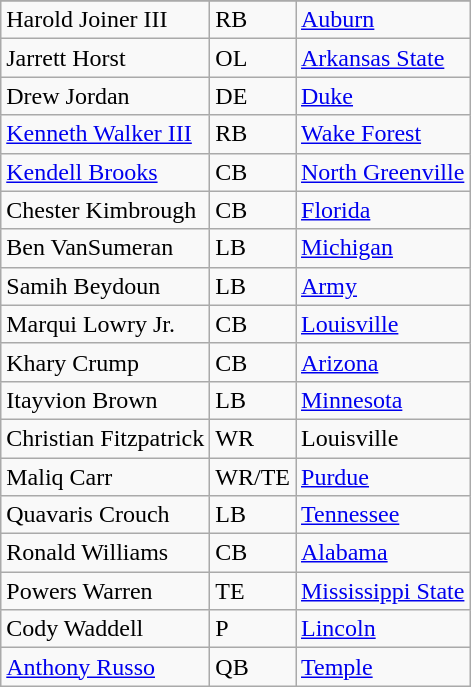<table class="wikitable" style="display: inline-table;">
<tr align="center">
</tr>
<tr>
<td>Harold Joiner III</td>
<td>RB</td>
<td><a href='#'>Auburn</a></td>
</tr>
<tr>
<td>Jarrett Horst</td>
<td>OL</td>
<td><a href='#'>Arkansas State</a></td>
</tr>
<tr>
<td>Drew Jordan</td>
<td>DE</td>
<td><a href='#'>Duke</a></td>
</tr>
<tr>
<td><a href='#'>Kenneth Walker III</a></td>
<td>RB</td>
<td><a href='#'>Wake Forest</a></td>
</tr>
<tr>
<td><a href='#'>Kendell Brooks</a></td>
<td>CB</td>
<td><a href='#'>North Greenville</a></td>
</tr>
<tr>
<td>Chester Kimbrough</td>
<td>CB</td>
<td><a href='#'>Florida</a></td>
</tr>
<tr>
<td>Ben VanSumeran</td>
<td>LB</td>
<td><a href='#'>Michigan</a></td>
</tr>
<tr>
<td>Samih Beydoun</td>
<td>LB</td>
<td><a href='#'>Army</a></td>
</tr>
<tr>
<td>Marqui Lowry Jr.</td>
<td>CB</td>
<td><a href='#'>Louisville</a></td>
</tr>
<tr>
<td>Khary Crump</td>
<td>CB</td>
<td><a href='#'>Arizona</a></td>
</tr>
<tr>
<td>Itayvion Brown</td>
<td>LB</td>
<td><a href='#'>Minnesota</a></td>
</tr>
<tr>
<td>Christian Fitzpatrick</td>
<td>WR</td>
<td>Louisville</td>
</tr>
<tr>
<td>Maliq Carr</td>
<td>WR/TE</td>
<td><a href='#'>Purdue</a></td>
</tr>
<tr>
<td>Quavaris Crouch</td>
<td>LB</td>
<td><a href='#'>Tennessee</a></td>
</tr>
<tr>
<td>Ronald Williams</td>
<td>CB</td>
<td><a href='#'>Alabama</a></td>
</tr>
<tr>
<td>Powers Warren</td>
<td>TE</td>
<td><a href='#'>Mississippi State</a></td>
</tr>
<tr>
<td>Cody Waddell</td>
<td>P</td>
<td><a href='#'>Lincoln</a></td>
</tr>
<tr>
<td><a href='#'>Anthony Russo</a></td>
<td>QB</td>
<td><a href='#'>Temple</a></td>
</tr>
</table>
